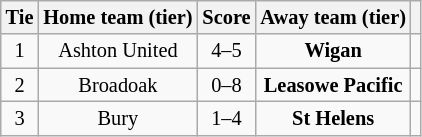<table class="wikitable" style="text-align:center; font-size:85%">
<tr>
<th>Tie</th>
<th>Home team (tier)</th>
<th>Score</th>
<th>Away team (tier)</th>
<th></th>
</tr>
<tr>
<td align="center">1</td>
<td>Ashton United</td>
<td align="center">4–5</td>
<td><strong>Wigan</strong></td>
<td></td>
</tr>
<tr>
<td align="center">2</td>
<td>Broadoak</td>
<td align="center">0–8</td>
<td><strong>Leasowe Pacific</strong></td>
<td></td>
</tr>
<tr>
<td align="center">3</td>
<td>Bury</td>
<td align="center">1–4</td>
<td><strong>St Helens</strong></td>
<td></td>
</tr>
</table>
